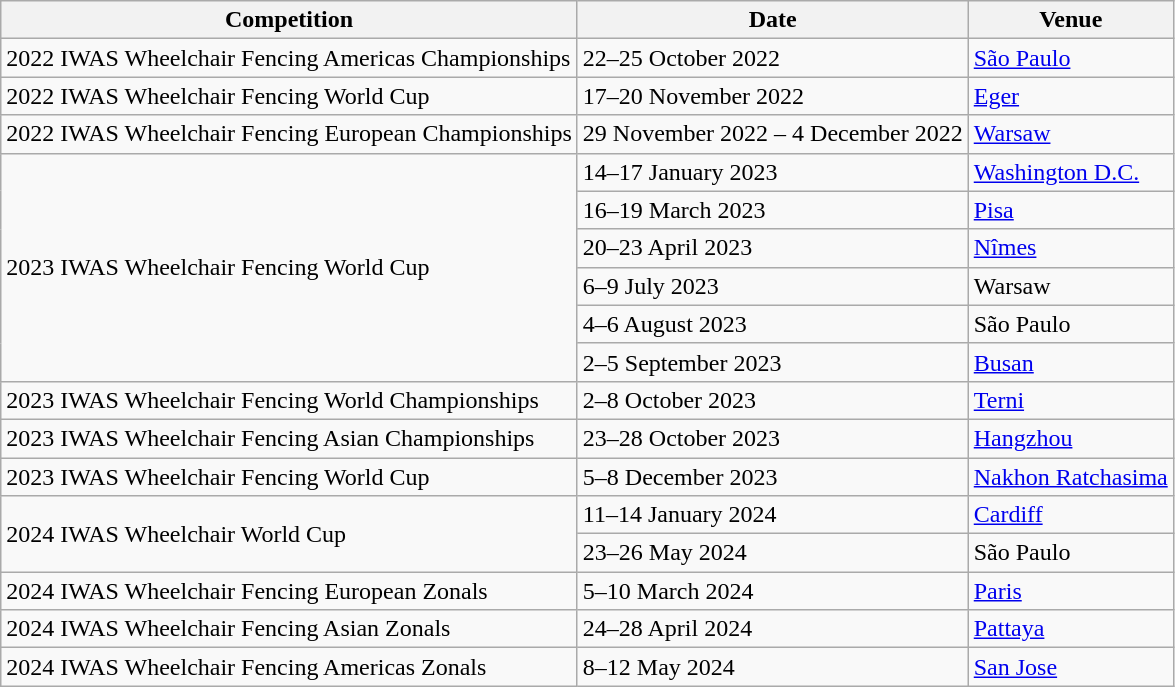<table class="wikitable">
<tr>
<th>Competition</th>
<th>Date</th>
<th>Venue</th>
</tr>
<tr>
<td>2022 IWAS Wheelchair Fencing Americas Championships</td>
<td>22–25 October 2022</td>
<td> <a href='#'>São Paulo</a></td>
</tr>
<tr>
<td>2022 IWAS Wheelchair Fencing World Cup</td>
<td>17–20 November 2022</td>
<td> <a href='#'>Eger</a></td>
</tr>
<tr>
<td>2022 IWAS Wheelchair Fencing European Championships</td>
<td>29 November 2022 – 4 December 2022</td>
<td> <a href='#'>Warsaw</a></td>
</tr>
<tr>
<td rowspan=6>2023 IWAS Wheelchair Fencing World Cup</td>
<td>14–17 January 2023</td>
<td> <a href='#'>Washington D.C.</a></td>
</tr>
<tr>
<td>16–19 March 2023</td>
<td> <a href='#'>Pisa</a></td>
</tr>
<tr>
<td>20–23 April 2023</td>
<td> <a href='#'>Nîmes</a></td>
</tr>
<tr>
<td>6–9 July 2023</td>
<td> Warsaw</td>
</tr>
<tr>
<td>4–6 August 2023</td>
<td> São Paulo</td>
</tr>
<tr>
<td>2–5 September 2023</td>
<td> <a href='#'>Busan</a></td>
</tr>
<tr>
<td>2023 IWAS Wheelchair Fencing World Championships</td>
<td>2–8 October 2023</td>
<td> <a href='#'>Terni</a></td>
</tr>
<tr>
<td>2023 IWAS Wheelchair Fencing Asian Championships</td>
<td>23–28 October 2023</td>
<td> <a href='#'>Hangzhou</a></td>
</tr>
<tr>
<td>2023 IWAS Wheelchair Fencing World Cup</td>
<td>5–8 December 2023</td>
<td> <a href='#'>Nakhon Ratchasima</a></td>
</tr>
<tr>
<td rowspan=2>2024 IWAS Wheelchair World Cup</td>
<td>11–14 January 2024</td>
<td> <a href='#'>Cardiff</a></td>
</tr>
<tr>
<td>23–26 May 2024</td>
<td> São Paulo</td>
</tr>
<tr>
<td>2024 IWAS Wheelchair Fencing European Zonals</td>
<td>5–10 March 2024</td>
<td> <a href='#'>Paris</a></td>
</tr>
<tr>
<td>2024 IWAS Wheelchair Fencing Asian Zonals</td>
<td>24–28 April 2024</td>
<td> <a href='#'>Pattaya</a></td>
</tr>
<tr>
<td>2024 IWAS Wheelchair Fencing Americas Zonals</td>
<td>8–12 May 2024</td>
<td> <a href='#'>San Jose</a></td>
</tr>
</table>
